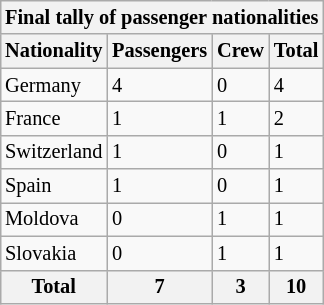<table class="sortable wikitable" style="font-size:85%; margin:0 0 0.5em 1em; float:center;">
<tr>
<th colspan=4>Final tally of passenger nationalities</th>
</tr>
<tr>
<th>Nationality</th>
<th>Passengers</th>
<th>Crew</th>
<th>Total</th>
</tr>
<tr>
<td>Germany</td>
<td>4</td>
<td>0</td>
<td>4</td>
</tr>
<tr>
<td>France</td>
<td>1</td>
<td>1</td>
<td>2</td>
</tr>
<tr>
<td>Switzerland</td>
<td>1</td>
<td>0</td>
<td>1</td>
</tr>
<tr>
<td>Spain</td>
<td>1</td>
<td>0</td>
<td>1</td>
</tr>
<tr>
<td>Moldova</td>
<td>0</td>
<td>1</td>
<td>1</td>
</tr>
<tr>
<td>Slovakia</td>
<td>0</td>
<td>1</td>
<td>1</td>
</tr>
<tr>
<th><strong>Total</strong></th>
<th><strong>7</strong></th>
<th><strong>3</strong></th>
<th><strong>10</strong></th>
</tr>
</table>
